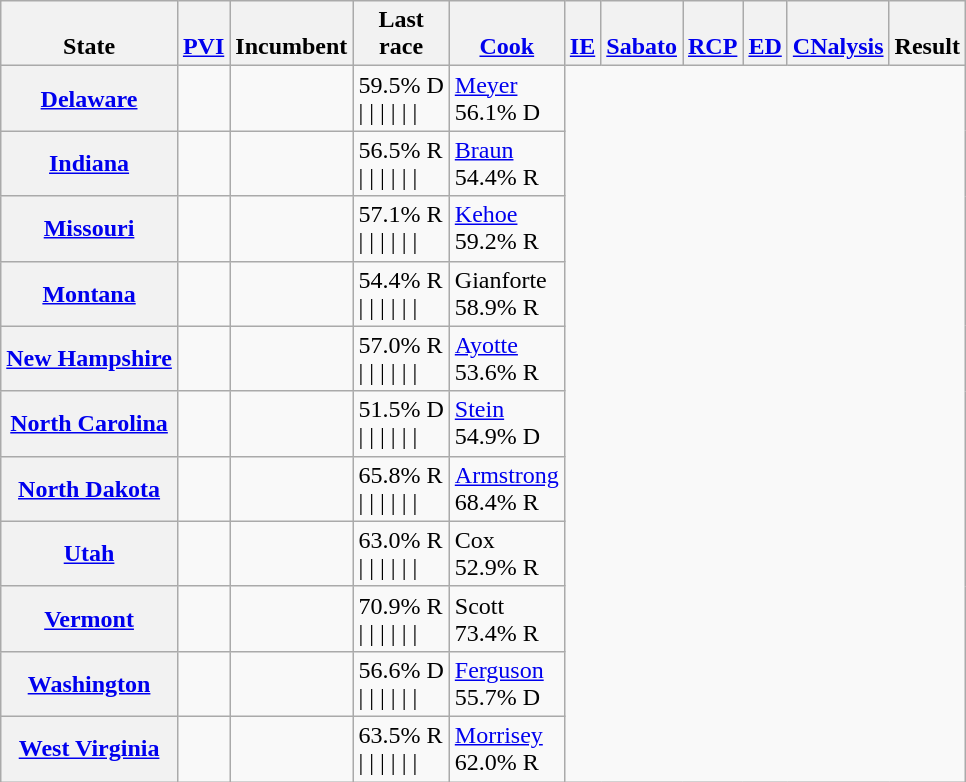<table class="wikitable sortable">
<tr valign=bottom>
<th>State</th>
<th><a href='#'>PVI</a></th>
<th>Incumbent</th>
<th>Last<br>race</th>
<th scope="col"><a href='#'>Cook</a><br></th>
<th><a href='#'>IE</a><br></th>
<th><a href='#'>Sabato</a><br></th>
<th><a href='#'>RCP</a><br></th>
<th><a href='#'>ED</a><br></th>
<th><a href='#'>CNalysis</a><br></th>
<th>Result</th>
</tr>
<tr>
<th><a href='#'>Delaware</a></th>
<td></td>
<td><br></td>
<td>59.5% D<br>| 
| 
|
|
|
|</td>
<td><a href='#'>Meyer</a><br>56.1% D</td>
</tr>
<tr>
<th><a href='#'>Indiana</a></th>
<td></td>
<td><br></td>
<td>56.5% R<br>| 
| 
|
|
 | 
 |</td>
<td><a href='#'>Braun</a><br>54.4% R</td>
</tr>
<tr>
<th><a href='#'>Missouri</a></th>
<td></td>
<td><br></td>
<td>57.1% R<br>| 
| 
| 
| 
| 
|</td>
<td><a href='#'>Kehoe</a><br>59.2% R</td>
</tr>
<tr>
<th><a href='#'>Montana</a></th>
<td></td>
<td></td>
<td>54.4% R<br>| 
| 
| 
| 
| 
|</td>
<td>Gianforte<br>58.9% R</td>
</tr>
<tr>
<th><a href='#'>New Hampshire</a></th>
<td></td>
<td><br></td>
<td>57.0% R<br>| 
| 
| 
| 
| 
| </td>
<td><a href='#'>Ayotte</a><br>53.6% R</td>
</tr>
<tr>
<th><a href='#'>North Carolina</a></th>
<td></td>
<td><br></td>
<td>51.5% D<br>| 
| 
| 
| 
| 
|</td>
<td><a href='#'>Stein</a><br>54.9% D</td>
</tr>
<tr>
<th><a href='#'>North Dakota</a></th>
<td></td>
<td><br></td>
<td>65.8% R<br>| 
| 
| 
| 
| 
|</td>
<td><a href='#'>Armstrong</a><br>68.4% R</td>
</tr>
<tr>
<th><a href='#'>Utah</a></th>
<td></td>
<td></td>
<td>63.0% R<br>| 
| 
| 
| 
| 
|</td>
<td>Cox<br>52.9% R</td>
</tr>
<tr>
<th><a href='#'>Vermont</a></th>
<td></td>
<td></td>
<td>70.9% R<br>| 
| 
| 
| 
| 
|</td>
<td>Scott<br>73.4% R</td>
</tr>
<tr>
<th><a href='#'>Washington</a></th>
<td></td>
<td><br></td>
<td>56.6% D<br>| 
| 
| 
| 
| 
|</td>
<td><a href='#'>Ferguson</a><br>55.7% D</td>
</tr>
<tr>
<th><a href='#'>West Virginia</a></th>
<td></td>
<td><br></td>
<td>63.5% R<br>| 
| 
| 
| 
| 
|</td>
<td><a href='#'>Morrisey</a><br>62.0% R</td>
</tr>
</table>
